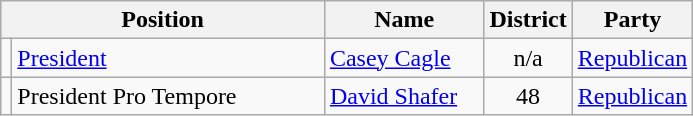<table class="wikitable">
<tr>
<th colspan=2 align=center>Position</th>
<th align="center" width="99">Name</th>
<th align=center>District</th>
<th align=center>Party</th>
</tr>
<tr>
<td></td>
<td width="201"><a href='#'>President</a></td>
<td><a href='#'>Casey Cagle</a></td>
<td align=center>n/a</td>
<td><a href='#'>Republican</a></td>
</tr>
<tr>
<td></td>
<td>President Pro Tempore</td>
<td><a href='#'>David Shafer</a></td>
<td align=center>48</td>
<td><a href='#'>Republican</a></td>
</tr>
</table>
